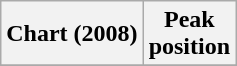<table class="wikitable plainrowheaders" style="text-align:center">
<tr>
<th align="left">Chart (2008)</th>
<th align="center">Peak<br>position</th>
</tr>
<tr>
</tr>
</table>
